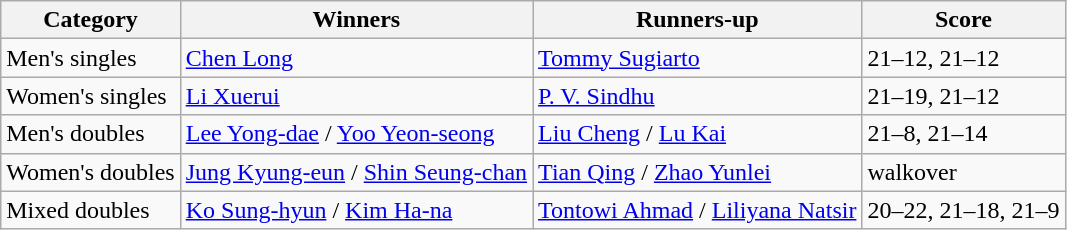<table class=wikitable style="white-space:nowrap;">
<tr>
<th>Category</th>
<th>Winners</th>
<th>Runners-up</th>
<th>Score</th>
</tr>
<tr>
<td>Men's singles</td>
<td> <a href='#'>Chen Long</a></td>
<td> <a href='#'>Tommy Sugiarto</a></td>
<td>21–12, 21–12</td>
</tr>
<tr>
<td>Women's singles</td>
<td> <a href='#'>Li Xuerui</a></td>
<td> <a href='#'>P. V. Sindhu</a></td>
<td>21–19, 21–12</td>
</tr>
<tr>
<td>Men's doubles</td>
<td> <a href='#'>Lee Yong-dae</a> / <a href='#'>Yoo Yeon-seong</a></td>
<td> <a href='#'>Liu Cheng</a> / <a href='#'>Lu Kai</a></td>
<td>21–8, 21–14</td>
</tr>
<tr>
<td>Women's doubles</td>
<td> <a href='#'>Jung Kyung-eun</a> / <a href='#'>Shin Seung-chan</a></td>
<td> <a href='#'>Tian Qing</a> / <a href='#'>Zhao Yunlei</a></td>
<td>walkover</td>
</tr>
<tr>
<td>Mixed doubles</td>
<td> <a href='#'>Ko Sung-hyun</a> / <a href='#'>Kim Ha-na</a></td>
<td> <a href='#'>Tontowi Ahmad</a> / <a href='#'>Liliyana Natsir</a></td>
<td>20–22, 21–18, 21–9</td>
</tr>
</table>
